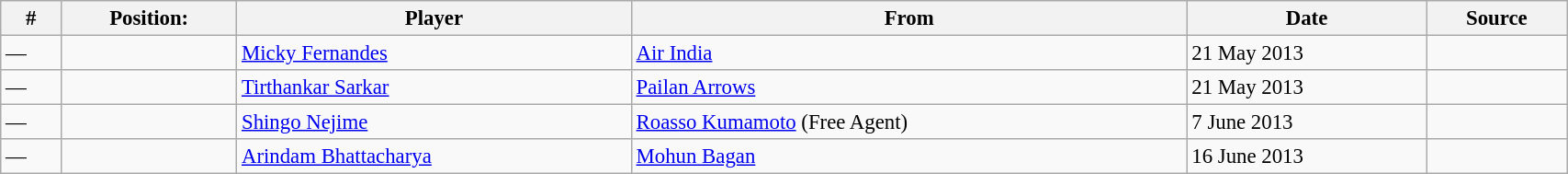<table class="wikitable sortable" style="width:90%; text-align:center; font-size:95%; text-align:left;">
<tr>
<th><strong>#</strong></th>
<th><strong>Position:</strong></th>
<th><strong>Player</strong></th>
<th><strong>From</strong></th>
<th><strong>Date</strong></th>
<th><strong>Source</strong></th>
</tr>
<tr>
<td>—</td>
<td></td>
<td> <a href='#'>Micky Fernandes</a></td>
<td> <a href='#'>Air India</a></td>
<td>21 May 2013</td>
<td></td>
</tr>
<tr>
<td>—</td>
<td></td>
<td> <a href='#'>Tirthankar Sarkar</a></td>
<td> <a href='#'>Pailan Arrows</a></td>
<td>21 May 2013</td>
<td></td>
</tr>
<tr>
<td>—</td>
<td></td>
<td> <a href='#'>Shingo Nejime</a></td>
<td> <a href='#'>Roasso Kumamoto</a> (Free Agent)</td>
<td>7 June 2013</td>
<td></td>
</tr>
<tr>
<td>—</td>
<td></td>
<td> <a href='#'>Arindam Bhattacharya</a></td>
<td> <a href='#'>Mohun Bagan</a></td>
<td>16 June 2013</td>
<td></td>
</tr>
</table>
